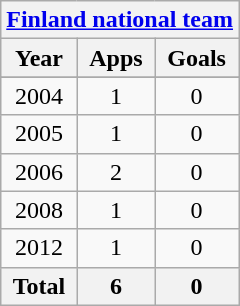<table class="wikitable" style="text-align:center">
<tr>
<th colspan=3><a href='#'>Finland national team</a></th>
</tr>
<tr>
<th>Year</th>
<th>Apps</th>
<th>Goals</th>
</tr>
<tr>
</tr>
<tr>
<td>2004</td>
<td>1</td>
<td>0</td>
</tr>
<tr>
<td>2005</td>
<td>1</td>
<td>0</td>
</tr>
<tr>
<td>2006</td>
<td>2</td>
<td>0</td>
</tr>
<tr>
<td>2008</td>
<td>1</td>
<td>0</td>
</tr>
<tr>
<td>2012</td>
<td>1</td>
<td>0</td>
</tr>
<tr>
<th>Total</th>
<th>6</th>
<th>0</th>
</tr>
</table>
